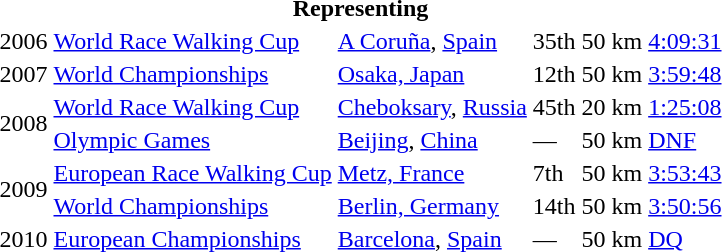<table>
<tr>
<th colspan="6">Representing </th>
</tr>
<tr>
<td>2006</td>
<td><a href='#'>World Race Walking Cup</a></td>
<td><a href='#'>A Coruña</a>, <a href='#'>Spain</a></td>
<td>35th</td>
<td>50 km</td>
<td><a href='#'>4:09:31</a></td>
</tr>
<tr>
<td>2007</td>
<td><a href='#'>World Championships</a></td>
<td><a href='#'>Osaka, Japan</a></td>
<td>12th</td>
<td>50 km</td>
<td><a href='#'>3:59:48</a></td>
</tr>
<tr>
<td rowspan=2>2008</td>
<td><a href='#'>World Race Walking Cup</a></td>
<td><a href='#'>Cheboksary</a>, <a href='#'>Russia</a></td>
<td>45th</td>
<td>20 km</td>
<td><a href='#'>1:25:08</a></td>
</tr>
<tr>
<td><a href='#'>Olympic Games</a></td>
<td><a href='#'>Beijing</a>, <a href='#'>China</a></td>
<td>—</td>
<td>50 km</td>
<td><a href='#'>DNF</a></td>
</tr>
<tr>
<td rowspan=2>2009</td>
<td><a href='#'>European Race Walking Cup</a></td>
<td><a href='#'>Metz, France</a></td>
<td>7th</td>
<td>50 km</td>
<td><a href='#'>3:53:43</a></td>
</tr>
<tr>
<td><a href='#'>World Championships</a></td>
<td><a href='#'>Berlin, Germany</a></td>
<td>14th</td>
<td>50 km</td>
<td><a href='#'>3:50:56</a></td>
</tr>
<tr>
<td>2010</td>
<td><a href='#'>European Championships</a></td>
<td><a href='#'>Barcelona</a>, <a href='#'>Spain</a></td>
<td>—</td>
<td>50 km</td>
<td><a href='#'>DQ</a></td>
</tr>
</table>
